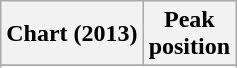<table class="wikitable sortable plainrowheaders">
<tr>
<th>Chart (2013)</th>
<th>Peak<br>position</th>
</tr>
<tr>
</tr>
<tr>
</tr>
<tr>
</tr>
</table>
